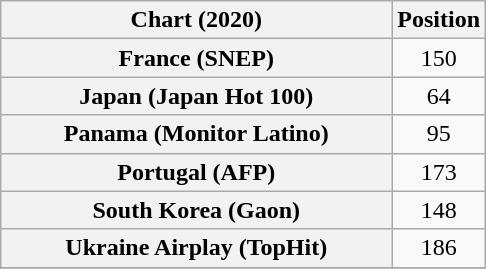<table class="wikitable sortable plainrowheaders" style="text-align:center">
<tr>
<th style="width: 190pt;">Chart (2020)</th>
<th>Position</th>
</tr>
<tr>
<th scope="row">France (SNEP)</th>
<td>150</td>
</tr>
<tr>
<th scope="row">Japan (Japan Hot 100)</th>
<td>64</td>
</tr>
<tr>
<th scope="row">Panama (Monitor Latino)</th>
<td>95</td>
</tr>
<tr>
<th scope="row">Portugal (AFP)</th>
<td>173</td>
</tr>
<tr>
<th scope="row">South Korea (Gaon)</th>
<td>148</td>
</tr>
<tr>
<th scope="row">Ukraine Airplay (TopHit)</th>
<td>186</td>
</tr>
<tr>
</tr>
</table>
